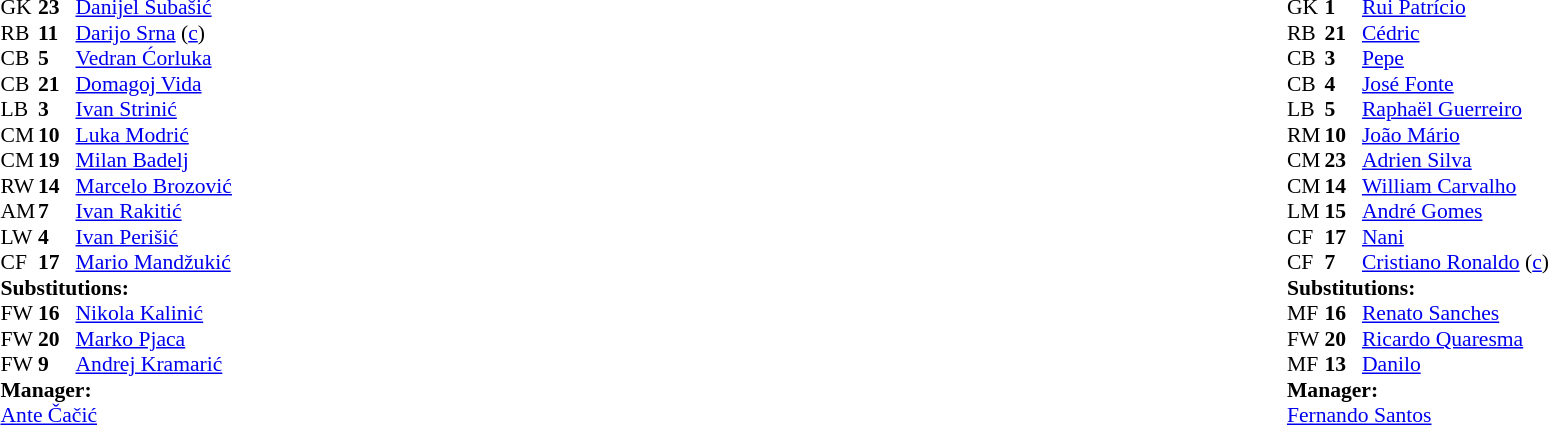<table style="width:100%;">
<tr>
<td style="vertical-align:top; width:40%;"><br><table style="font-size:90%" cellspacing="0" cellpadding="0">
<tr>
<th width="25"></th>
<th width="25"></th>
</tr>
<tr>
<td>GK</td>
<td><strong>23</strong></td>
<td><a href='#'>Danijel Subašić</a></td>
</tr>
<tr>
<td>RB</td>
<td><strong>11</strong></td>
<td><a href='#'>Darijo Srna</a> (<a href='#'>c</a>)</td>
</tr>
<tr>
<td>CB</td>
<td><strong>5</strong></td>
<td><a href='#'>Vedran Ćorluka</a></td>
<td></td>
<td></td>
</tr>
<tr>
<td>CB</td>
<td><strong>21</strong></td>
<td><a href='#'>Domagoj Vida</a></td>
</tr>
<tr>
<td>LB</td>
<td><strong>3</strong></td>
<td><a href='#'>Ivan Strinić</a></td>
</tr>
<tr>
<td>CM</td>
<td><strong>10</strong></td>
<td><a href='#'>Luka Modrić</a></td>
</tr>
<tr>
<td>CM</td>
<td><strong>19</strong></td>
<td><a href='#'>Milan Badelj</a></td>
</tr>
<tr>
<td>RW</td>
<td><strong>14</strong></td>
<td><a href='#'>Marcelo Brozović</a></td>
</tr>
<tr>
<td>AM</td>
<td><strong>7</strong></td>
<td><a href='#'>Ivan Rakitić</a></td>
<td></td>
<td></td>
</tr>
<tr>
<td>LW</td>
<td><strong>4</strong></td>
<td><a href='#'>Ivan Perišić</a></td>
</tr>
<tr>
<td>CF</td>
<td><strong>17</strong></td>
<td><a href='#'>Mario Mandžukić</a></td>
<td></td>
<td></td>
</tr>
<tr>
<td colspan=3><strong>Substitutions:</strong></td>
</tr>
<tr>
<td>FW</td>
<td><strong>16</strong></td>
<td><a href='#'>Nikola Kalinić</a></td>
<td></td>
<td></td>
</tr>
<tr>
<td>FW</td>
<td><strong>20</strong></td>
<td><a href='#'>Marko Pjaca</a></td>
<td></td>
<td></td>
</tr>
<tr>
<td>FW</td>
<td><strong>9</strong></td>
<td><a href='#'>Andrej Kramarić</a></td>
<td></td>
<td></td>
</tr>
<tr>
<td colspan=3><strong>Manager:</strong></td>
</tr>
<tr>
<td colspan=3><a href='#'>Ante Čačić</a></td>
</tr>
</table>
</td>
<td valign="top"></td>
<td style="vertical-align:top; width:50%;"><br><table style="font-size:90%; margin:auto;" cellspacing="0" cellpadding="0">
<tr>
<th width=25></th>
<th width=25></th>
</tr>
<tr>
<td>GK</td>
<td><strong>1</strong></td>
<td><a href='#'>Rui Patrício</a></td>
</tr>
<tr>
<td>RB</td>
<td><strong>21</strong></td>
<td><a href='#'>Cédric</a></td>
</tr>
<tr>
<td>CB</td>
<td><strong>3</strong></td>
<td><a href='#'>Pepe</a></td>
</tr>
<tr>
<td>CB</td>
<td><strong>4</strong></td>
<td><a href='#'>José Fonte</a></td>
</tr>
<tr>
<td>LB</td>
<td><strong>5</strong></td>
<td><a href='#'>Raphaël Guerreiro</a></td>
</tr>
<tr>
<td>RM</td>
<td><strong>10</strong></td>
<td><a href='#'>João Mário</a></td>
<td></td>
<td></td>
</tr>
<tr>
<td>CM</td>
<td><strong>23</strong></td>
<td><a href='#'>Adrien Silva</a></td>
<td></td>
<td></td>
</tr>
<tr>
<td>CM</td>
<td><strong>14</strong></td>
<td><a href='#'>William Carvalho</a></td>
<td></td>
</tr>
<tr>
<td>LM</td>
<td><strong>15</strong></td>
<td><a href='#'>André Gomes</a></td>
<td></td>
<td></td>
</tr>
<tr>
<td>CF</td>
<td><strong>17</strong></td>
<td><a href='#'>Nani</a></td>
</tr>
<tr>
<td>CF</td>
<td><strong>7</strong></td>
<td><a href='#'>Cristiano Ronaldo</a> (<a href='#'>c</a>)</td>
</tr>
<tr>
<td colspan=3><strong>Substitutions:</strong></td>
</tr>
<tr>
<td>MF</td>
<td><strong>16</strong></td>
<td><a href='#'>Renato Sanches</a></td>
<td></td>
<td></td>
</tr>
<tr>
<td>FW</td>
<td><strong>20</strong></td>
<td><a href='#'>Ricardo Quaresma</a></td>
<td></td>
<td></td>
</tr>
<tr>
<td>MF</td>
<td><strong>13</strong></td>
<td><a href='#'>Danilo</a></td>
<td></td>
<td></td>
</tr>
<tr>
<td colspan=3><strong>Manager:</strong></td>
</tr>
<tr>
<td colspan=3><a href='#'>Fernando Santos</a></td>
</tr>
</table>
</td>
</tr>
</table>
